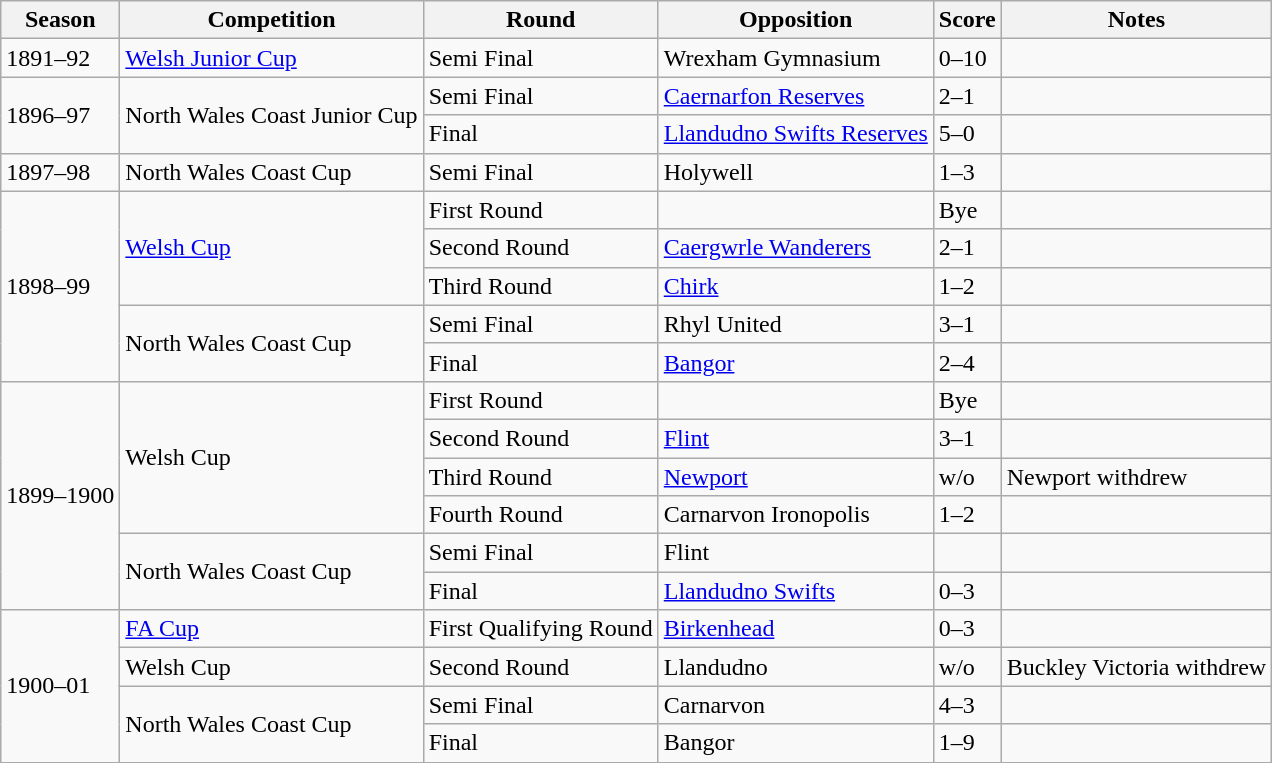<table class="wikitable">
<tr>
<th>Season</th>
<th>Competition</th>
<th>Round</th>
<th>Opposition</th>
<th>Score</th>
<th>Notes</th>
</tr>
<tr>
<td>1891–92</td>
<td><a href='#'>Welsh Junior Cup</a></td>
<td>Semi Final</td>
<td>Wrexham Gymnasium</td>
<td>0–10</td>
<td></td>
</tr>
<tr>
<td rowspan="2">1896–97</td>
<td rowspan="2">North Wales Coast Junior Cup</td>
<td>Semi Final</td>
<td><a href='#'>Caernarfon Reserves</a></td>
<td>2–1</td>
<td></td>
</tr>
<tr>
<td>Final</td>
<td><a href='#'>Llandudno Swifts Reserves</a></td>
<td>5–0</td>
<td></td>
</tr>
<tr>
<td>1897–98</td>
<td>North Wales Coast Cup</td>
<td>Semi Final</td>
<td>Holywell</td>
<td>1–3</td>
<td></td>
</tr>
<tr>
<td rowspan="5">1898–99</td>
<td rowspan="3"><a href='#'>Welsh Cup</a></td>
<td>First Round</td>
<td></td>
<td>Bye</td>
<td></td>
</tr>
<tr>
<td>Second Round</td>
<td><a href='#'>Caergwrle Wanderers</a></td>
<td>2–1</td>
<td></td>
</tr>
<tr>
<td>Third Round</td>
<td><a href='#'>Chirk</a></td>
<td>1–2</td>
<td></td>
</tr>
<tr>
<td rowspan="2">North Wales Coast Cup</td>
<td>Semi Final</td>
<td>Rhyl United</td>
<td>3–1</td>
<td></td>
</tr>
<tr>
<td>Final</td>
<td><a href='#'>Bangor</a></td>
<td>2–4</td>
<td></td>
</tr>
<tr>
<td rowspan="6">1899–1900</td>
<td rowspan="4">Welsh Cup</td>
<td>First Round</td>
<td></td>
<td>Bye</td>
<td></td>
</tr>
<tr>
<td>Second Round</td>
<td><a href='#'>Flint</a></td>
<td>3–1</td>
<td></td>
</tr>
<tr>
<td>Third Round</td>
<td><a href='#'>Newport</a></td>
<td>w/o</td>
<td>Newport withdrew</td>
</tr>
<tr>
<td>Fourth Round</td>
<td>Carnarvon Ironopolis</td>
<td>1–2</td>
<td></td>
</tr>
<tr>
<td rowspan="2">North Wales Coast Cup</td>
<td>Semi Final</td>
<td>Flint</td>
<td></td>
<td></td>
</tr>
<tr>
<td>Final</td>
<td><a href='#'>Llandudno Swifts</a></td>
<td>0–3</td>
<td></td>
</tr>
<tr>
<td rowspan="4">1900–01</td>
<td><a href='#'>FA Cup</a></td>
<td>First Qualifying Round</td>
<td><a href='#'>Birkenhead</a></td>
<td>0–3</td>
<td></td>
</tr>
<tr>
<td>Welsh Cup</td>
<td>Second Round</td>
<td>Llandudno</td>
<td>w/o</td>
<td>Buckley Victoria withdrew</td>
</tr>
<tr>
<td rowspan="2">North Wales Coast Cup</td>
<td>Semi Final</td>
<td>Carnarvon</td>
<td>4–3</td>
<td></td>
</tr>
<tr>
<td>Final</td>
<td>Bangor</td>
<td>1–9</td>
<td></td>
</tr>
<tr>
</tr>
</table>
